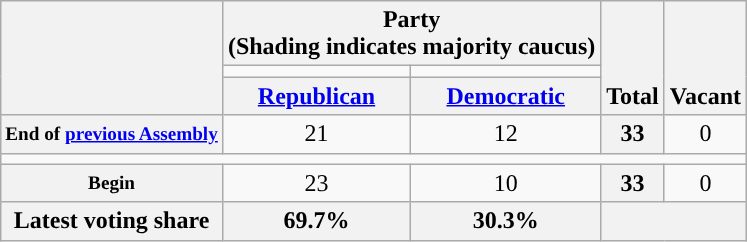<table class=wikitable style="text-align:center">
<tr style="vertical-align:bottom;">
<th rowspan=3></th>
<th colspan=2>Party <div>(Shading indicates majority caucus)</div></th>
<th rowspan=3>Total</th>
<th rowspan=3>Vacant</th>
</tr>
<tr style="height:5px">
<td style="background-color:"></td>
<td style="background-color:"></td>
</tr>
<tr>
<th><a href='#'>Republican</a></th>
<th><a href='#'>Democratic</a></th>
</tr>
<tr>
<th nowrap style="font-size:80%">End of <a href='#'>previous Assembly</a></th>
<td>21</td>
<td>12</td>
<th>33</th>
<td>0</td>
</tr>
<tr>
<td colspan=5></td>
</tr>
<tr>
<th nowrap style="font-size:80%">Begin</th>
<td>23</td>
<td>10</td>
<th>33</th>
<td>0</td>
</tr>
<tr>
<th>Latest voting share</th>
<th>69.7% </th>
<th>30.3%</th>
<th colspan=2></th>
</tr>
</table>
